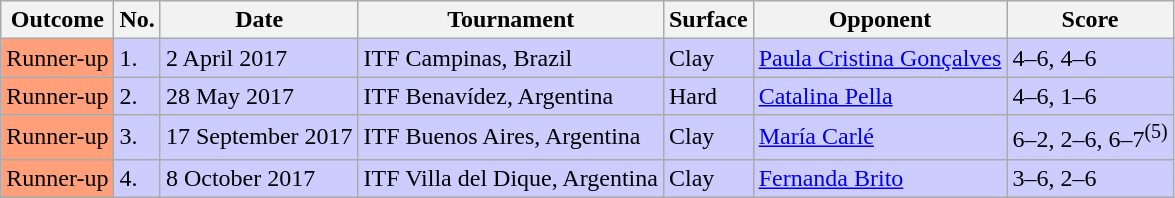<table class="sortable wikitable">
<tr>
<th>Outcome</th>
<th>No.</th>
<th>Date</th>
<th>Tournament</th>
<th>Surface</th>
<th>Opponent</th>
<th class="unsortable">Score</th>
</tr>
<tr style="background:#ccccff;">
<td style="background:#ffa07a;">Runner-up</td>
<td>1.</td>
<td>2 April 2017</td>
<td>ITF Campinas, Brazil</td>
<td>Clay</td>
<td> <a href='#'>Paula Cristina Gonçalves</a></td>
<td>4–6, 4–6</td>
</tr>
<tr style="background:#ccccff;">
<td style="background:#ffa07a;">Runner-up</td>
<td>2.</td>
<td>28 May 2017</td>
<td>ITF Benavídez, Argentina</td>
<td>Hard</td>
<td> <a href='#'>Catalina Pella</a></td>
<td>4–6, 1–6</td>
</tr>
<tr style="background:#ccccff;">
<td style="background:#ffa07a;">Runner-up</td>
<td>3.</td>
<td>17 September 2017</td>
<td>ITF Buenos Aires, Argentina</td>
<td>Clay</td>
<td> <a href='#'>María Carlé</a></td>
<td>6–2, 2–6, 6–7<sup>(5)</sup></td>
</tr>
<tr style="background:#ccccff;">
<td style="background:#ffa07a;">Runner-up</td>
<td>4.</td>
<td>8 October 2017</td>
<td>ITF Villa del Dique, Argentina</td>
<td>Clay</td>
<td> <a href='#'>Fernanda Brito</a></td>
<td>3–6, 2–6</td>
</tr>
</table>
